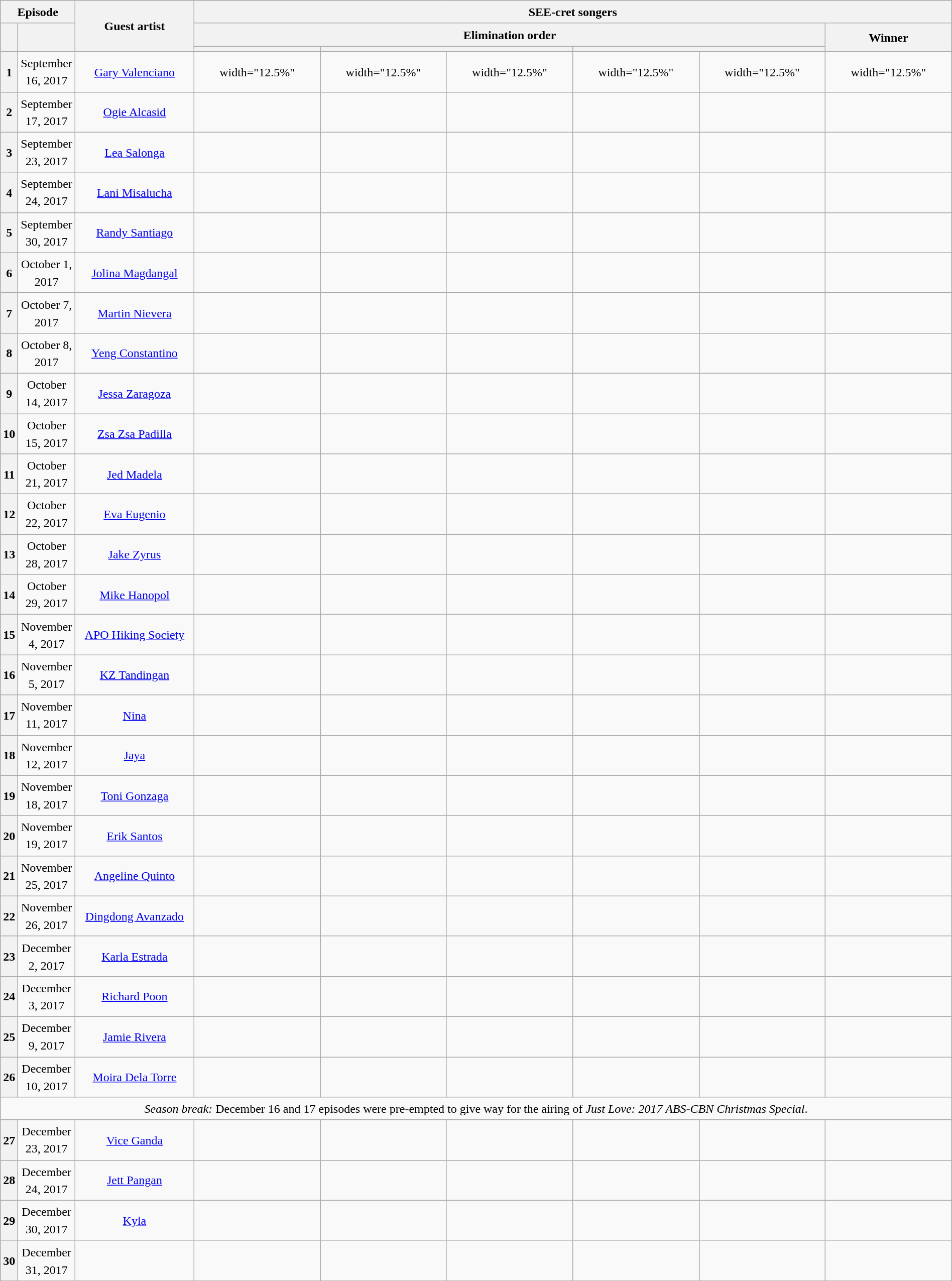<table class="wikitable plainrowheaders mw-collapsible" style="text-align:center; line-height:23px; width:100%;">
<tr>
<th colspan="2" width="1%">Episode</th>
<th rowspan="3" width="12.5%">Guest artist</th>
<th colspan="6">SEE-cret songers<br></th>
</tr>
<tr>
<th rowspan="2"></th>
<th rowspan="2"></th>
<th colspan="5">Elimination order</th>
<th rowspan="2">Winner</th>
</tr>
<tr>
<th></th>
<th colspan="2"></th>
<th colspan="2"></th>
</tr>
<tr>
<th>1</th>
<td>September 16, 2017</td>
<td><a href='#'>Gary Valenciano</a></td>
<td>width="12.5%" </td>
<td>width="12.5%" </td>
<td>width="12.5%" </td>
<td>width="12.5%" </td>
<td>width="12.5%" </td>
<td>width="12.5%" </td>
</tr>
<tr>
<th>2</th>
<td>September 17, 2017</td>
<td><a href='#'>Ogie Alcasid</a></td>
<td></td>
<td></td>
<td></td>
<td></td>
<td></td>
<td></td>
</tr>
<tr>
<th>3</th>
<td>September 23, 2017</td>
<td><a href='#'>Lea Salonga</a></td>
<td></td>
<td></td>
<td></td>
<td></td>
<td></td>
<td></td>
</tr>
<tr>
<th>4</th>
<td>September 24, 2017</td>
<td><a href='#'>Lani Misalucha</a></td>
<td></td>
<td></td>
<td></td>
<td></td>
<td></td>
<td></td>
</tr>
<tr>
<th>5</th>
<td>September 30, 2017</td>
<td><a href='#'>Randy Santiago</a></td>
<td></td>
<td></td>
<td></td>
<td></td>
<td></td>
<td></td>
</tr>
<tr>
<th>6</th>
<td>October 1, 2017</td>
<td><a href='#'>Jolina Magdangal</a></td>
<td></td>
<td></td>
<td></td>
<td></td>
<td></td>
<td></td>
</tr>
<tr>
<th>7</th>
<td>October 7, 2017</td>
<td><a href='#'>Martin Nievera</a></td>
<td></td>
<td></td>
<td></td>
<td></td>
<td></td>
<td></td>
</tr>
<tr>
<th>8</th>
<td>October 8, 2017</td>
<td><a href='#'>Yeng Constantino</a></td>
<td></td>
<td></td>
<td></td>
<td></td>
<td></td>
<td></td>
</tr>
<tr>
<th>9</th>
<td>October 14, 2017</td>
<td><a href='#'>Jessa Zaragoza</a></td>
<td></td>
<td></td>
<td></td>
<td></td>
<td></td>
<td></td>
</tr>
<tr>
<th>10</th>
<td>October 15, 2017</td>
<td><a href='#'>Zsa Zsa Padilla</a></td>
<td></td>
<td></td>
<td></td>
<td></td>
<td></td>
<td></td>
</tr>
<tr>
<th>11</th>
<td>October 21, 2017</td>
<td><a href='#'>Jed Madela</a></td>
<td></td>
<td></td>
<td></td>
<td></td>
<td></td>
<td></td>
</tr>
<tr>
<th>12</th>
<td>October 22, 2017</td>
<td><a href='#'>Eva Eugenio</a><br></td>
<td></td>
<td></td>
<td></td>
<td></td>
<td></td>
<td></td>
</tr>
<tr>
<th>13</th>
<td>October 28, 2017</td>
<td><a href='#'>Jake Zyrus</a></td>
<td></td>
<td></td>
<td></td>
<td></td>
<td></td>
<td></td>
</tr>
<tr>
<th>14</th>
<td>October 29, 2017</td>
<td><a href='#'>Mike Hanopol</a><br></td>
<td></td>
<td></td>
<td></td>
<td></td>
<td></td>
<td></td>
</tr>
<tr>
<th>15</th>
<td>November 4, 2017</td>
<td><a href='#'>APO Hiking Society</a></td>
<td></td>
<td></td>
<td></td>
<td></td>
<td></td>
<td></td>
</tr>
<tr>
<th>16</th>
<td>November 5, 2017</td>
<td><a href='#'>KZ Tandingan</a></td>
<td></td>
<td></td>
<td></td>
<td></td>
<td></td>
<td></td>
</tr>
<tr>
<th>17</th>
<td>November 11, 2017</td>
<td><a href='#'>Nina</a></td>
<td></td>
<td></td>
<td></td>
<td></td>
<td></td>
<td></td>
</tr>
<tr>
<th>18</th>
<td>November 12, 2017</td>
<td><a href='#'>Jaya</a></td>
<td></td>
<td></td>
<td></td>
<td></td>
<td></td>
<td></td>
</tr>
<tr>
<th>19</th>
<td>November 18, 2017</td>
<td><a href='#'>Toni Gonzaga</a></td>
<td></td>
<td></td>
<td></td>
<td></td>
<td></td>
<td></td>
</tr>
<tr>
<th>20</th>
<td>November 19, 2017</td>
<td><a href='#'>Erik Santos</a></td>
<td></td>
<td></td>
<td></td>
<td></td>
<td></td>
<td></td>
</tr>
<tr>
<th>21</th>
<td>November 25, 2017</td>
<td><a href='#'>Angeline Quinto</a></td>
<td></td>
<td></td>
<td></td>
<td></td>
<td></td>
<td></td>
</tr>
<tr>
<th>22</th>
<td>November 26, 2017</td>
<td><a href='#'>Dingdong Avanzado</a></td>
<td></td>
<td></td>
<td></td>
<td></td>
<td></td>
<td></td>
</tr>
<tr>
<th>23</th>
<td>December 2, 2017</td>
<td><a href='#'>Karla Estrada</a></td>
<td></td>
<td></td>
<td></td>
<td></td>
<td></td>
<td></td>
</tr>
<tr>
<th>24</th>
<td>December 3, 2017</td>
<td><a href='#'>Richard Poon</a></td>
<td></td>
<td></td>
<td></td>
<td></td>
<td></td>
<td></td>
</tr>
<tr>
<th>25</th>
<td>December 9, 2017</td>
<td><a href='#'>Jamie Rivera</a></td>
<td></td>
<td></td>
<td></td>
<td></td>
<td></td>
<td></td>
</tr>
<tr>
<th>26</th>
<td>December 10, 2017</td>
<td><a href='#'>Moira Dela Torre</a></td>
<td></td>
<td></td>
<td></td>
<td></td>
<td></td>
<td></td>
</tr>
<tr>
<td colspan="9"><em>Season break:</em> December 16 and 17 episodes were pre-empted to give way for the airing of <em>Just Love: 2017 ABS-CBN Christmas Special</em>.</td>
</tr>
<tr>
<th>27</th>
<td>December 23, 2017</td>
<td><a href='#'>Vice Ganda</a></td>
<td></td>
<td></td>
<td></td>
<td></td>
<td></td>
<td></td>
</tr>
<tr>
<th>28</th>
<td>December 24, 2017</td>
<td><a href='#'>Jett Pangan</a><br></td>
<td></td>
<td></td>
<td></td>
<td></td>
<td></td>
<td></td>
</tr>
<tr>
<th>29</th>
<td>December 30, 2017</td>
<td><a href='#'>Kyla</a></td>
<td></td>
<td></td>
<td></td>
<td></td>
<td></td>
<td></td>
</tr>
<tr>
<th>30</th>
<td>December 31, 2017</td>
<td></td>
<td></td>
<td></td>
<td></td>
<td></td>
<td></td>
<td></td>
</tr>
</table>
